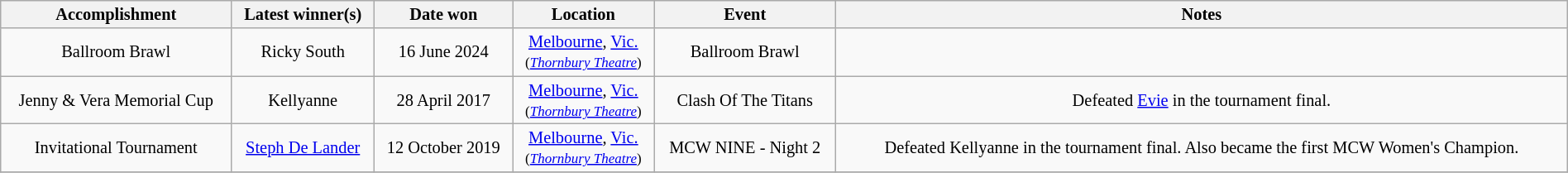<table class="wikitable" style="font-size:85%; text-align:center; width:100%;">
<tr>
<th>Accomplishment</th>
<th>Latest winner(s)</th>
<th>Date won</th>
<th>Location</th>
<th>Event</th>
<th>Notes</th>
</tr>
<tr>
<td align=center>Ballroom Brawl<br></td>
<td align=center>Ricky South</td>
<td align=center>16 June 2024</td>
<td align=center><a href='#'>Melbourne</a>, <a href='#'>Vic.</a><br><small>(<em><a href='#'>Thornbury Theatre</a></em>)</small></td>
<td align=center>Ballroom Brawl</td>
<td align=center></td>
</tr>
<tr>
<td align=center>Jenny & Vera Memorial Cup<br></td>
<td align=center>Kellyanne</td>
<td align=center>28 April 2017</td>
<td align=center><a href='#'>Melbourne</a>, <a href='#'>Vic.</a><br><small>(<em><a href='#'>Thornbury Theatre</a></em>)</small></td>
<td align=center>Clash Of The Titans</td>
<td align=center>Defeated <a href='#'>Evie</a> in the tournament final.<br></td>
</tr>
<tr>
<td align=center>Invitational Tournament</td>
<td align=center><a href='#'>Steph De Lander</a></td>
<td align=center>12 October 2019</td>
<td align=center><a href='#'>Melbourne</a>, <a href='#'>Vic.</a><br><small>(<em><a href='#'>Thornbury Theatre</a></em>)</small></td>
<td align=center>MCW NINE - Night 2</td>
<td align=center>Defeated Kellyanne in the tournament final. Also became the first MCW Women's Champion. <br></td>
</tr>
<tr>
</tr>
</table>
